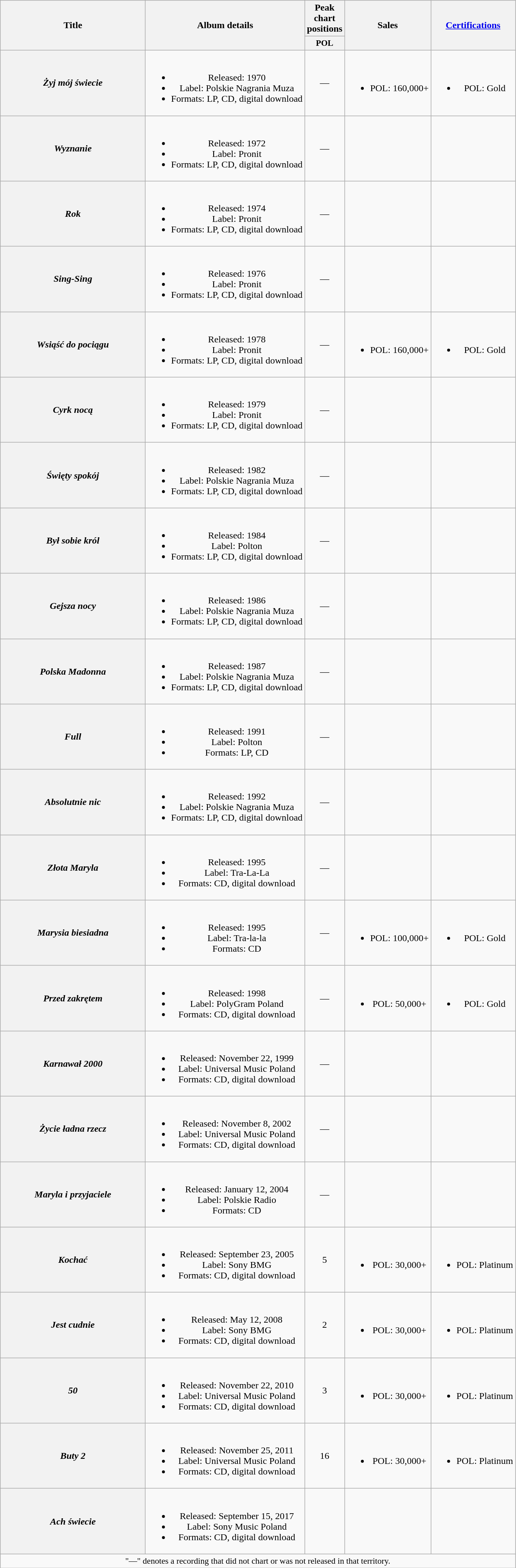<table class="wikitable plainrowheaders" style="text-align:center;">
<tr>
<th scope="col" rowspan=2 style="width:15em;">Title</th>
<th scope="col" rowspan=2>Album details</th>
<th scope="col">Peak chart positions</th>
<th scope="col" rowspan=2>Sales</th>
<th scope="col" rowspan=2><a href='#'>Certifications</a></th>
</tr>
<tr>
<th scope="col" style="width:3em;font-size:90%;">POL<br></th>
</tr>
<tr>
<th scope="row"><em>Żyj mój świecie</em></th>
<td><br><ul><li>Released: 1970</li><li>Label: Polskie Nagrania Muza</li><li>Formats: LP, CD, digital download</li></ul></td>
<td>—</td>
<td><br><ul><li>POL: 160,000+</li></ul></td>
<td><br><ul><li>POL: Gold</li></ul></td>
</tr>
<tr>
<th scope="row"><em>Wyznanie</em></th>
<td><br><ul><li>Released: 1972</li><li>Label: Pronit</li><li>Formats: LP, CD, digital download</li></ul></td>
<td>—</td>
<td></td>
<td></td>
</tr>
<tr>
<th scope="row"><em>Rok</em></th>
<td><br><ul><li>Released: 1974</li><li>Label: Pronit</li><li>Formats: LP, CD, digital download</li></ul></td>
<td>—</td>
<td></td>
<td></td>
</tr>
<tr>
<th scope="row"><em>Sing-Sing</em></th>
<td><br><ul><li>Released: 1976</li><li>Label: Pronit</li><li>Formats: LP, CD, digital download</li></ul></td>
<td>—</td>
<td></td>
<td></td>
</tr>
<tr>
<th scope="row"><em>Wsiąść do pociągu</em></th>
<td><br><ul><li>Released: 1978</li><li>Label: Pronit</li><li>Formats: LP, CD, digital download</li></ul></td>
<td>—</td>
<td><br><ul><li>POL: 160,000+</li></ul></td>
<td><br><ul><li>POL: Gold</li></ul></td>
</tr>
<tr>
<th scope="row"><em>Cyrk nocą</em></th>
<td><br><ul><li>Released: 1979</li><li>Label: Pronit</li><li>Formats: LP, CD, digital download</li></ul></td>
<td>—</td>
<td></td>
<td></td>
</tr>
<tr>
<th scope="row"><em>Święty spokój</em></th>
<td><br><ul><li>Released: 1982</li><li>Label: Polskie Nagrania Muza</li><li>Formats: LP, CD, digital download</li></ul></td>
<td>—</td>
<td></td>
<td></td>
</tr>
<tr>
<th scope="row"><em>Był sobie król</em></th>
<td><br><ul><li>Released: 1984</li><li>Label: Polton</li><li>Formats: LP, CD, digital download</li></ul></td>
<td>—</td>
<td></td>
<td></td>
</tr>
<tr>
<th scope="row"><em>Gejsza nocy</em></th>
<td><br><ul><li>Released: 1986</li><li>Label: Polskie Nagrania Muza</li><li>Formats: LP, CD, digital download</li></ul></td>
<td>—</td>
<td></td>
<td></td>
</tr>
<tr>
<th scope="row"><em>Polska Madonna</em></th>
<td><br><ul><li>Released: 1987</li><li>Label: Polskie Nagrania Muza</li><li>Formats: LP, CD, digital download</li></ul></td>
<td>—</td>
<td></td>
<td></td>
</tr>
<tr>
<th scope="row"><em>Full</em></th>
<td><br><ul><li>Released: 1991</li><li>Label: Polton</li><li>Formats: LP, CD</li></ul></td>
<td>—</td>
<td></td>
<td></td>
</tr>
<tr>
<th scope="row"><em>Absolutnie nic</em></th>
<td><br><ul><li>Released: 1992</li><li>Label: Polskie Nagrania Muza</li><li>Formats: LP, CD, digital download</li></ul></td>
<td>—</td>
<td></td>
<td></td>
</tr>
<tr>
<th scope="row"><em>Złota Maryla</em></th>
<td><br><ul><li>Released: 1995</li><li>Label: Tra-La-La</li><li>Formats: CD, digital download</li></ul></td>
<td>—</td>
<td></td>
<td></td>
</tr>
<tr>
<th scope="row"><em>Marysia biesiadna</em></th>
<td><br><ul><li>Released: 1995</li><li>Label: Tra-la-la</li><li>Formats: CD</li></ul></td>
<td>—</td>
<td><br><ul><li>POL: 100,000+</li></ul></td>
<td><br><ul><li>POL: Gold</li></ul></td>
</tr>
<tr>
<th scope="row"><em>Przed zakrętem</em></th>
<td><br><ul><li>Released: 1998</li><li>Label: PolyGram Poland</li><li>Formats: CD, digital download</li></ul></td>
<td>—</td>
<td><br><ul><li>POL: 50,000+</li></ul></td>
<td><br><ul><li>POL: Gold</li></ul></td>
</tr>
<tr>
<th scope="row"><em>Karnawał 2000</em></th>
<td><br><ul><li>Released: November 22, 1999</li><li>Label: Universal Music Poland</li><li>Formats: CD, digital download</li></ul></td>
<td>—</td>
<td></td>
<td></td>
</tr>
<tr>
<th scope="row"><em>Życie ładna rzecz</em></th>
<td><br><ul><li>Released: November 8, 2002</li><li>Label: Universal Music Poland</li><li>Formats: CD, digital download</li></ul></td>
<td>—</td>
<td></td>
<td></td>
</tr>
<tr>
<th scope="row"><em>Maryla i przyjaciele</em></th>
<td><br><ul><li>Released: January 12, 2004</li><li>Label: Polskie Radio</li><li>Formats: CD</li></ul></td>
<td>—</td>
<td></td>
<td></td>
</tr>
<tr>
<th scope="row"><em>Kochać</em></th>
<td><br><ul><li>Released: September 23, 2005</li><li>Label: Sony BMG</li><li>Formats: CD, digital download</li></ul></td>
<td>5</td>
<td><br><ul><li>POL: 30,000+</li></ul></td>
<td><br><ul><li>POL: Platinum</li></ul></td>
</tr>
<tr>
<th scope="row"><em>Jest cudnie</em></th>
<td><br><ul><li>Released: May 12, 2008</li><li>Label: Sony BMG</li><li>Formats: CD, digital download</li></ul></td>
<td>2</td>
<td><br><ul><li>POL: 30,000+</li></ul></td>
<td><br><ul><li>POL: Platinum</li></ul></td>
</tr>
<tr>
<th scope="row"><em>50</em></th>
<td><br><ul><li>Released: November 22, 2010</li><li>Label: Universal Music Poland</li><li>Formats: CD, digital download</li></ul></td>
<td>3</td>
<td><br><ul><li>POL: 30,000+</li></ul></td>
<td><br><ul><li>POL: Platinum</li></ul></td>
</tr>
<tr>
<th scope="row"><em>Buty 2</em></th>
<td><br><ul><li>Released: November 25, 2011</li><li>Label: Universal Music Poland</li><li>Formats: CD, digital download</li></ul></td>
<td>16</td>
<td><br><ul><li>POL: 30,000+</li></ul></td>
<td><br><ul><li>POL: Platinum</li></ul></td>
</tr>
<tr>
<th scope="row"><em>Ach świecie</em></th>
<td><br><ul><li>Released: September 15, 2017</li><li>Label: Sony Music Poland</li><li>Formats: CD, digital download</li></ul></td>
<td></td>
<td></td>
<td></td>
</tr>
<tr>
<td colspan=20 style="font-size:90%">"—" denotes a recording that did not chart or was not released in that territory.</td>
</tr>
</table>
